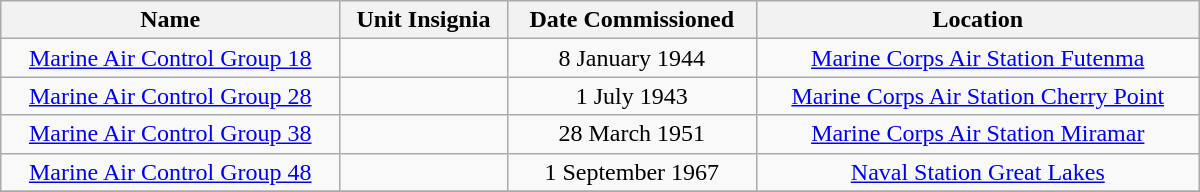<table class="wikitable" width="800" style="text-align:center;">
<tr>
<th>Name</th>
<th>Unit Insignia</th>
<th>Date Commissioned</th>
<th>Location</th>
</tr>
<tr>
<td><a href='#'>Marine Air Control Group 18</a></td>
<td></td>
<td>8 January 1944</td>
<td><a href='#'>Marine Corps Air Station Futenma</a></td>
</tr>
<tr>
<td><a href='#'>Marine Air Control Group 28</a></td>
<td></td>
<td>1 July 1943</td>
<td><a href='#'>Marine Corps Air Station Cherry Point</a></td>
</tr>
<tr>
<td><a href='#'>Marine Air Control Group 38</a></td>
<td></td>
<td>28 March 1951</td>
<td><a href='#'>Marine Corps Air Station Miramar</a></td>
</tr>
<tr>
<td><a href='#'>Marine Air Control Group 48</a></td>
<td></td>
<td>1 September 1967</td>
<td><a href='#'>Naval Station Great Lakes</a></td>
</tr>
<tr>
</tr>
</table>
